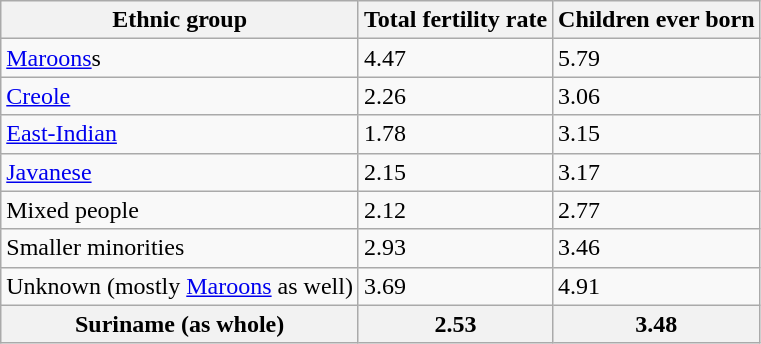<table class="wikitable" style="text-align: left;">
<tr>
<th>Ethnic group</th>
<th>Total fertility rate</th>
<th>Children ever born</th>
</tr>
<tr>
<td><a href='#'>Maroons</a>s</td>
<td>4.47</td>
<td>5.79</td>
</tr>
<tr>
<td><a href='#'>Creole</a></td>
<td>2.26</td>
<td>3.06</td>
</tr>
<tr>
<td><a href='#'>East-Indian</a></td>
<td>1.78</td>
<td>3.15</td>
</tr>
<tr>
<td><a href='#'>Javanese</a></td>
<td>2.15</td>
<td>3.17</td>
</tr>
<tr>
<td>Mixed people</td>
<td>2.12</td>
<td>2.77</td>
</tr>
<tr>
<td>Smaller minorities</td>
<td>2.93</td>
<td>3.46</td>
</tr>
<tr>
<td>Unknown (mostly <a href='#'>Maroons</a> as well)</td>
<td>3.69</td>
<td>4.91</td>
</tr>
<tr>
<th>Suriname (as whole)</th>
<th>2.53</th>
<th>3.48</th>
</tr>
</table>
